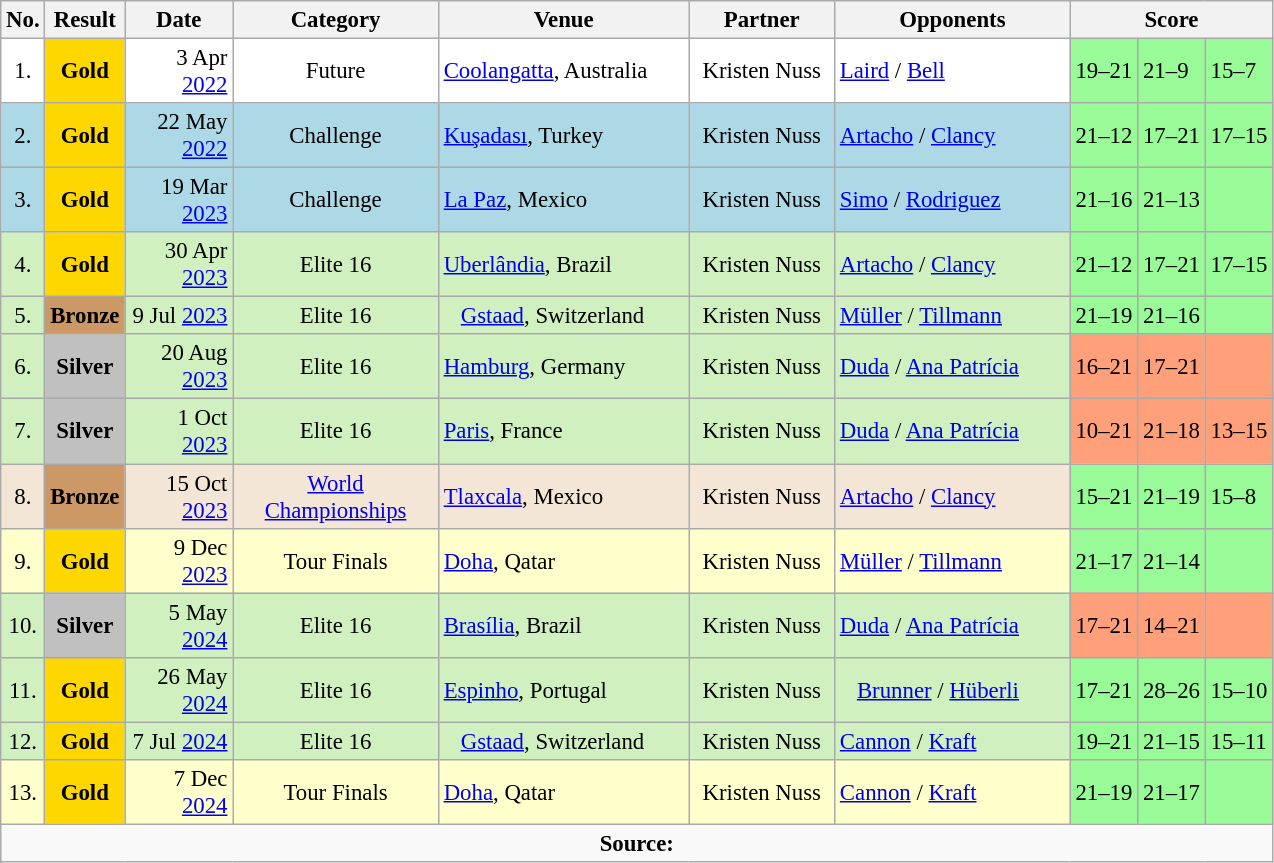<table class="sortable wikitable" style=font-size:95%>
<tr>
<th>No.</th>
<th>Result</th>
<th width="65">Date</th>
<th width="130">Category</th>
<th width="160">Venue</th>
<th width="90">Partner</th>
<th width="150">Opponents</th>
<th colspan="3">Score</th>
</tr>
<tr bgcolor=#ffffff>
<td align=center>1.</td>
<td align=center style="background:gold;"><strong>Gold</strong></td>
<td align=right>3 Apr <a href='#'>2022</a></td>
<td align=center>Future</td>
<td> <a href='#'>Coolangatta</a>, Australia</td>
<td align=center>Kristen Nuss</td>
<td> <a href='#'>Laird</a> / <a href='#'>Bell</a></td>
<td bgcolor=98FB98>19–21</td>
<td bgcolor=98FB98>21–9</td>
<td bgcolor=98FB98>15–7</td>
</tr>
<tr bgcolor=lightblue>
<td align=center>2.</td>
<td align=center style="background:gold;"><strong>Gold</strong></td>
<td align=right>22 May <a href='#'>2022</a></td>
<td align=center>Challenge</td>
<td> <a href='#'>Kuşadası</a>, Turkey</td>
<td align=center>Kristen Nuss</td>
<td> <a href='#'>Artacho</a> / <a href='#'>Clancy</a></td>
<td bgcolor=98FB98>21–12</td>
<td bgcolor=98FB98>17–21</td>
<td bgcolor=98FB98>17–15</td>
</tr>
<tr bgcolor=lightblue>
<td align=center>3.</td>
<td align=center style="background:gold;"><strong>Gold</strong></td>
<td align=right>19 Mar <a href='#'>2023</a></td>
<td align=center>Challenge</td>
<td> <a href='#'>La Paz</a>, Mexico</td>
<td align=center>Kristen Nuss</td>
<td> <a href='#'>Simo</a> / <a href='#'>Rodriguez</a></td>
<td bgcolor=98FB98>21–16</td>
<td bgcolor=98FB98>21–13</td>
<td bgcolor=98FB98></td>
</tr>
<tr bgcolor=#d0f0c0>
<td align=center>4.</td>
<td align=center style="background:gold;"><strong>Gold</strong></td>
<td align=right>30 Apr <a href='#'>2023</a></td>
<td align=center>Elite 16</td>
<td> <a href='#'>Uberlândia</a>, Brazil</td>
<td align=center>Kristen Nuss</td>
<td> <a href='#'>Artacho</a> / <a href='#'>Clancy</a></td>
<td bgcolor=98FB98>21–12</td>
<td bgcolor=98FB98>17–21</td>
<td bgcolor=98FB98>17–15</td>
</tr>
<tr bgcolor=#d0f0c0>
<td align=center>5.</td>
<td align=center style="background:#cc9966;"><strong>Bronze</strong></td>
<td align=right>9 Jul <a href='#'>2023</a></td>
<td align=center>Elite 16</td>
<td>   <a href='#'>Gstaad</a>, Switzerland</td>
<td align=center>Kristen Nuss</td>
<td> <a href='#'>Müller</a> / <a href='#'>Tillmann</a></td>
<td bgcolor=98FB98>21–19</td>
<td bgcolor=98FB98>21–16</td>
<td bgcolor=98FB98></td>
</tr>
<tr bgcolor=#d0f0c0>
<td align=center>6.</td>
<td align=center style="background:silver;"><strong>Silver</strong></td>
<td align=right>20 Aug <a href='#'>2023</a></td>
<td align=center>Elite 16</td>
<td> <a href='#'>Hamburg</a>, Germany</td>
<td align=center>Kristen Nuss</td>
<td> <a href='#'>Duda</a> / <a href='#'>Ana Patrícia</a></td>
<td style="background:#ffa07a;">16–21</td>
<td style="background:#ffa07a;">17–21</td>
<td style="background:#ffa07a;"></td>
</tr>
<tr bgcolor=#d0f0c0>
<td align=center>7.</td>
<td align=center style="background:silver;"><strong>Silver</strong></td>
<td align=right>1 Oct <a href='#'>2023</a></td>
<td align=center>Elite 16</td>
<td> <a href='#'>Paris</a>, France</td>
<td align=center>Kristen Nuss</td>
<td> <a href='#'>Duda</a> / <a href='#'>Ana Patrícia</a></td>
<td style="background:#ffa07a;">10–21</td>
<td style="background:#ffa07a;">21–18</td>
<td style="background:#ffa07a;">13–15</td>
</tr>
<tr bgcolor=#f3e6d7>
<td align=center>8.</td>
<td align=center style="background:#cc9966;"><strong>Bronze</strong></td>
<td align=right>15 Oct <a href='#'>2023</a></td>
<td align=center><a href='#'>World Championships</a></td>
<td> <a href='#'>Tlaxcala</a>, Mexico</td>
<td align=center>Kristen Nuss</td>
<td> <a href='#'>Artacho</a> / <a href='#'>Clancy</a></td>
<td bgcolor=98FB98>15–21</td>
<td bgcolor=98FB98>21–19</td>
<td bgcolor=98FB98>15–8</td>
</tr>
<tr bgcolor=#ffffcc>
<td align=center>9.</td>
<td align=center style="background:gold;"><strong>Gold</strong></td>
<td align=right>9 Dec <a href='#'>2023</a></td>
<td align=center>Tour Finals</td>
<td> <a href='#'>Doha</a>, Qatar</td>
<td align=center>Kristen Nuss</td>
<td> <a href='#'>Müller</a> / <a href='#'>Tillmann</a></td>
<td bgcolor=98FB98>21–17</td>
<td bgcolor=98FB98>21–14</td>
<td bgcolor=98FB98></td>
</tr>
<tr bgcolor=#d0f0c0>
<td align=center>10.</td>
<td align=center style="background:silver;"><strong>Silver</strong></td>
<td align=right>5 May <a href='#'>2024</a></td>
<td align=center>Elite 16</td>
<td> <a href='#'>Brasília</a>, Brazil</td>
<td align=center>Kristen Nuss</td>
<td> <a href='#'>Duda</a> / <a href='#'>Ana Patrícia</a></td>
<td style="background:#ffa07a;">17–21</td>
<td style="background:#ffa07a;">14–21</td>
<td style="background:#ffa07a;"></td>
</tr>
<tr bgcolor=#d0f0c0>
<td align=center>11.</td>
<td align=center style="background:gold;"><strong>Gold</strong></td>
<td align=right>26 May <a href='#'>2024</a></td>
<td align=center>Elite 16</td>
<td> <a href='#'>Espinho</a>, Portugal</td>
<td align=center>Kristen Nuss</td>
<td>   <a href='#'>Brunner</a> / <a href='#'>Hüberli</a></td>
<td bgcolor=98FB98>17–21</td>
<td bgcolor=98FB98>28–26</td>
<td bgcolor=98FB98>15–10</td>
</tr>
<tr bgcolor=#d0f0c0>
<td align=center>12.</td>
<td align=center style="background:gold;"><strong>Gold</strong></td>
<td align=right>7 Jul <a href='#'>2024</a></td>
<td align=center>Elite 16</td>
<td>   <a href='#'>Gstaad</a>, Switzerland</td>
<td align=center>Kristen Nuss</td>
<td> <a href='#'>Cannon</a> / <a href='#'>Kraft</a></td>
<td bgcolor=98FB98>19–21</td>
<td bgcolor=98FB98>21–15</td>
<td bgcolor=98FB98>15–11</td>
</tr>
<tr bgcolor=#ffffcc>
<td align=center>13.</td>
<td align=center style="background:gold;"><strong>Gold</strong></td>
<td align=right>7 Dec <a href='#'>2024</a></td>
<td align=center>Tour Finals</td>
<td> <a href='#'>Doha</a>, Qatar</td>
<td align=center>Kristen Nuss</td>
<td> <a href='#'>Cannon</a> / <a href='#'>Kraft</a></td>
<td bgcolor=98FB98>21–19</td>
<td bgcolor=98FB98>21–17</td>
<td bgcolor=98FB98></td>
</tr>
<tr>
<td align=center colspan ="10"><strong>Source:</strong> </td>
</tr>
</table>
